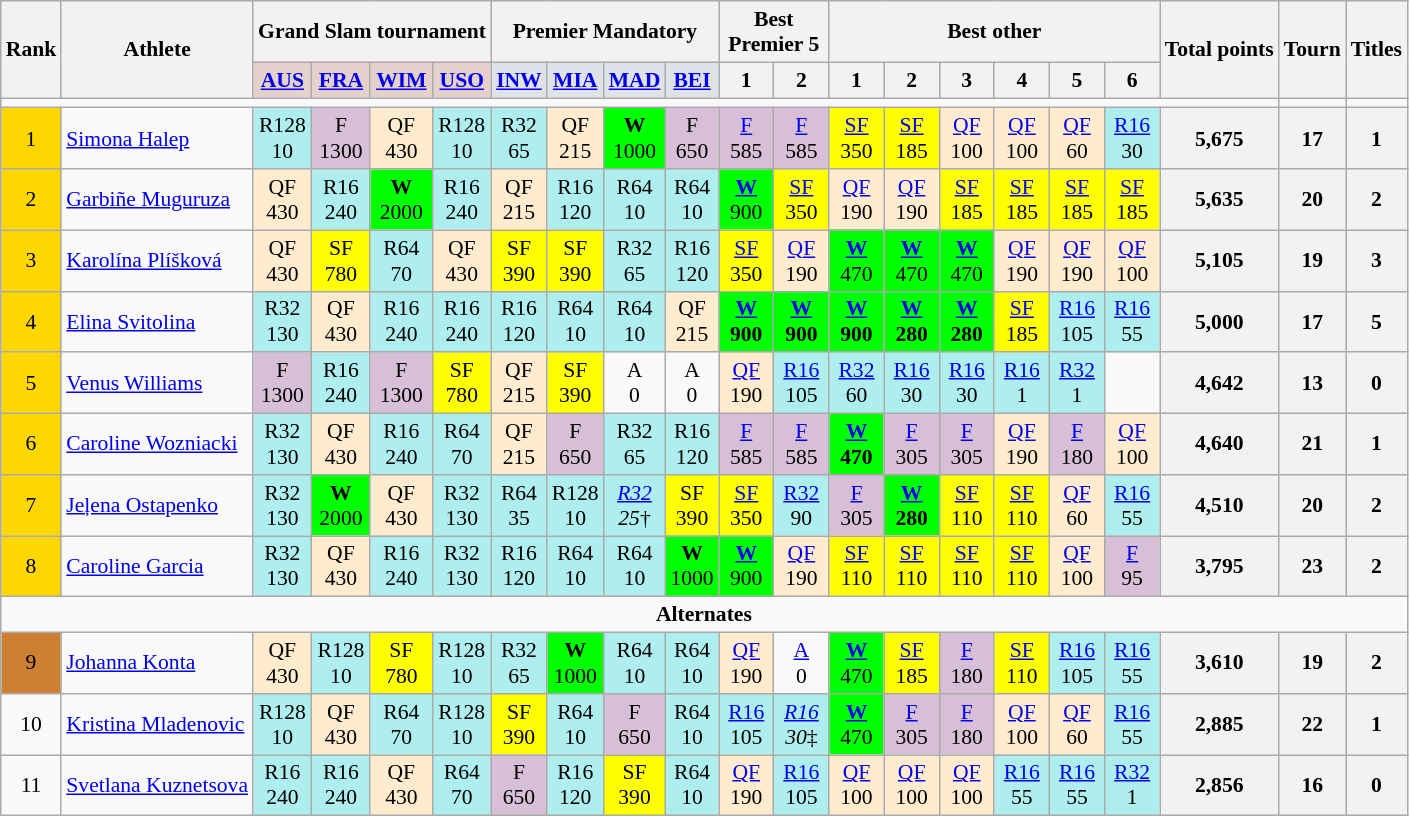<table class=wikitable style=font-size:90%;text-align:center>
<tr>
<th rowspan=2>Rank</th>
<th rowspan=2>Athlete</th>
<th colspan=4>Grand Slam tournament</th>
<th colspan=4>Premier Mandatory</th>
<th colspan=2>Best Premier 5</th>
<th colspan="6">Best other</th>
<th rowspan=2>Total points</th>
<th rowspan=2>Tourn</th>
<th rowspan=2>Titles</th>
</tr>
<tr>
<td style="background:#e5d1cb;"><strong><a href='#'>AUS</a></strong></td>
<td style="background:#e5d1cb;"><strong><a href='#'>FRA</a></strong></td>
<td style="background:#e5d1cb;"><strong><a href='#'>WIM</a></strong></td>
<td style="background:#e5d1cb;"><strong><a href='#'>USO</a></strong></td>
<td style="background:#dfe2e9;"><strong><a href='#'>INW</a></strong></td>
<td style="background:#dfe2e9;"><strong><a href='#'>MIA</a></strong></td>
<td style="background:#dfe2e9;"><strong><a href='#'>MAD</a></strong></td>
<td style="background:#dfe2e9;"><strong><a href='#'>BEI</a></strong></td>
<th width=30>1</th>
<th width=30>2</th>
<th width=30>1</th>
<th width=30>2</th>
<th width=30>3</th>
<th width=30>4</th>
<th width=30>5</th>
<th width=30>6</th>
</tr>
<tr>
<td colspan="19"></td>
<td></td>
<td></td>
</tr>
<tr>
<td style="background:gold;">1</td>
<td align=left> <a href='#'>Simona Halep</a></td>
<td bgcolor=afeeee>R128<br>10</td>
<td style="background:thistle;">F<br>1300</td>
<td bgcolor=ffebcd>QF<br>430</td>
<td bgcolor=afeeee>R128<br>10</td>
<td bgcolor=afeeee>R32<br>65</td>
<td bgcolor=ffebcd>QF<br>215</td>
<td bgcolor=lime><strong>W</strong><br>1000</td>
<td style="background:thistle;">F<br>650</td>
<td style="background:thistle;"><a href='#'>F</a><br>585</td>
<td style="background:thistle;"><a href='#'>F</a><br>585</td>
<td style="background:yellow;"><a href='#'>SF</a><br>350</td>
<td style="background:yellow;"><a href='#'>SF</a><br>185</td>
<td bgcolor=ffebcd><a href='#'>QF</a><br>100</td>
<td bgcolor=ffebcd><a href='#'>QF</a><br>100</td>
<td bgcolor=ffebcd><a href='#'>QF</a><br>60</td>
<td bgcolor=afeeee><a href='#'>R16</a><br>30</td>
<th>5,675</th>
<th>17</th>
<th>1</th>
</tr>
<tr>
<td style="background:gold;">2</td>
<td align=left> <a href='#'>Garbiñe Muguruza</a></td>
<td bgcolor=ffebcd>QF<br>430</td>
<td bgcolor=afeeee>R16<br>240</td>
<td bgcolor=lime><strong>W</strong><br>2000</td>
<td bgcolor=afeeee>R16<br>240</td>
<td bgcolor=ffebcd>QF<br>215</td>
<td bgcolor=afeeee>R16<br>120</td>
<td bgcolor=afeeee>R64<br>10</td>
<td bgcolor=afeeee>R64<br>10</td>
<td bgcolor=lime><strong><a href='#'>W</a></strong><br>900</td>
<td style="background:yellow;"><a href='#'>SF</a><br>350</td>
<td bgcolor=ffebcd><a href='#'>QF</a><br>190</td>
<td bgcolor=ffebcd><a href='#'>QF</a><br>190</td>
<td style="background:yellow;"><a href='#'>SF</a><br>185</td>
<td style="background:yellow;"><a href='#'>SF</a><br>185</td>
<td style="background:yellow;"><a href='#'>SF</a><br>185</td>
<td style="background:yellow;"><a href='#'>SF</a><br>185</td>
<th>5,635</th>
<th>20</th>
<th>2</th>
</tr>
<tr>
<td style="background:gold;">3</td>
<td align=left> <a href='#'>Karolína Plíšková</a></td>
<td bgcolor=ffebcd>QF<br>430</td>
<td style="background:yellow;">SF<br>780</td>
<td bgcolor=afeeee>R64<br>70</td>
<td bgcolor=ffebcd>QF<br>430</td>
<td style="background:yellow;">SF<br>390</td>
<td style="background:yellow;">SF<br>390</td>
<td bgcolor=afeeee>R32<br>65</td>
<td bgcolor=afeeee>R16<br>120</td>
<td style="background:yellow;"><a href='#'>SF</a><br>350</td>
<td bgcolor=ffebcd><a href='#'>QF</a><br>190</td>
<td bgcolor=lime><a href='#'><strong>W</strong></a><br>470</td>
<td bgcolor=lime><a href='#'><strong>W</strong></a><br>470</td>
<td bgcolor=lime><a href='#'><strong>W</strong></a><br>470</td>
<td bgcolor=ffebcd><a href='#'>QF</a><br>190</td>
<td bgcolor=ffebcd><a href='#'>QF</a><br>190</td>
<td bgcolor=ffebcd><a href='#'>QF</a><br>100</td>
<th>5,105</th>
<th>19</th>
<th>3</th>
</tr>
<tr>
<td style="background:gold;">4</td>
<td align=left> <a href='#'>Elina Svitolina</a></td>
<td bgcolor=afeeee>R32<br>130</td>
<td bgcolor=ffebcd>QF<br>430</td>
<td bgcolor=afeeee>R16<br>240</td>
<td bgcolor=afeeee>R16<br>240</td>
<td bgcolor=afeeee>R16<br>120</td>
<td bgcolor=afeeee>R64<br>10</td>
<td bgcolor=afeeee>R64<br>10</td>
<td bgcolor=ffebcd>QF<br>215</td>
<td bgcolor=lime><strong><a href='#'>W</a></strong><br><strong>900</strong></td>
<td bgcolor=lime><strong><a href='#'>W</a></strong><br><strong>900</strong></td>
<td bgcolor=lime><strong><a href='#'>W</a></strong><br><strong>900</strong></td>
<td bgcolor=lime><strong><a href='#'>W</a></strong><br><strong>280</strong></td>
<td bgcolor=lime><a href='#'><strong>W</strong></a><br><strong>280</strong></td>
<td style="background:yellow;"><a href='#'>SF</a><br>185</td>
<td bgcolor=afeeee><a href='#'>R16</a><br>105</td>
<td bgcolor=afeeee><a href='#'>R16</a><br>55</td>
<th>5,000</th>
<th>17</th>
<th>5</th>
</tr>
<tr>
<td style="background:gold;">5</td>
<td align=left> <a href='#'>Venus Williams</a></td>
<td style="background:thistle;">F<br>1300</td>
<td bgcolor=afeeee>R16<br>240</td>
<td style="background:thistle;">F<br>1300</td>
<td style="background:yellow;">SF<br>780</td>
<td bgcolor=ffebcd>QF<br>215</td>
<td style="background:yellow;">SF<br>390</td>
<td bgcolor=>A<br>0</td>
<td bgcolor=>A<br>0</td>
<td bgcolor=ffebcd><a href='#'>QF</a><br>190</td>
<td bgcolor=afeeee><a href='#'>R16</a><br>105</td>
<td bgcolor=afeeee><a href='#'>R32</a><br>60</td>
<td style="background:#afeeee;"><a href='#'>R16</a><br>30</td>
<td bgcolor=afeeee><a href='#'>R16</a><br>30</td>
<td style="background:#afeeee;"><a href='#'>R16</a><br>1</td>
<td bgcolor=afeeee><a href='#'>R32</a><br>1</td>
<td></td>
<th>4,642</th>
<th>13</th>
<th>0</th>
</tr>
<tr>
<td style="background:gold;">6</td>
<td align=left> <a href='#'>Caroline Wozniacki</a></td>
<td bgcolor=afeeee>R32<br>130</td>
<td bgcolor=ffebcd>QF<br>430</td>
<td bgcolor=afeeee>R16<br>240</td>
<td bgcolor=afeeee>R64<br>70</td>
<td bgcolor=ffebcd>QF<br>215</td>
<td style="background:thistle;">F<br>650</td>
<td bgcolor=afeeee>R32<br>65</td>
<td bgcolor=afeeee>R16<br>120</td>
<td style="background:thistle;"><a href='#'>F</a><br>585</td>
<td style="background:thistle;"><a href='#'>F</a><br>585</td>
<td bgcolor=lime><strong><a href='#'>W</a></strong><br><strong>470</strong></td>
<td style="background:thistle;"><a href='#'>F</a><br>305</td>
<td style="background:thistle;"><a href='#'>F</a><br>305</td>
<td bgcolor=ffebcd><a href='#'>QF</a><br>190</td>
<td style="background:thistle;"><a href='#'>F</a><br>180</td>
<td bgcolor=ffebcd><a href='#'>QF</a><br>100</td>
<th>4,640</th>
<th>21</th>
<th>1</th>
</tr>
<tr>
<td bgcolor=gold>7</td>
<td align=left> <a href='#'>Jeļena Ostapenko</a></td>
<td bgcolor=afeeee>R32<br>130</td>
<td bgcolor=lime><strong>W</strong><br>2000</td>
<td bgcolor=ffebcd>QF<br>430</td>
<td bgcolor=afeeee>R32<br>130</td>
<td bgcolor=afeeee>R64<br>35</td>
<td bgcolor=afeeee>R128<br>10</td>
<td bgcolor=afeeee><em><a href='#'>R32</a></em><br><em>25</em>†</td>
<td style="background:yellow;">SF<br>390</td>
<td style="background:yellow;"><a href='#'>SF</a><br>350</td>
<td bgcolor=afeeee><a href='#'>R32</a><br>90</td>
<td style="background:thistle;"><a href='#'>F</a><br>305</td>
<td bgcolor=lime><strong><a href='#'>W</a></strong><br><strong>280</strong></td>
<td style="background:yellow;"><a href='#'>SF</a><br>110</td>
<td style="background:yellow;"><a href='#'>SF</a><br>110</td>
<td bgcolor=ffebcd><a href='#'>QF</a><br>60</td>
<td bgcolor=afeeee><a href='#'>R16</a><br>55</td>
<th>4,510</th>
<th>20</th>
<th>2</th>
</tr>
<tr>
<td bgcolor=gold>8</td>
<td align=left> <a href='#'>Caroline Garcia</a></td>
<td style="background:#afeeee;">R32<br>130</td>
<td bgcolor=ffebcd>QF<br>430</td>
<td bgcolor=afeeee>R16<br>240</td>
<td bgcolor=afeeee>R32<br>130</td>
<td bgcolor=afeeee>R16<br>120</td>
<td bgcolor=afeeee>R64<br>10</td>
<td bgcolor=afeeee>R64<br>10</td>
<td bgcolor=lime><strong>W</strong><br>1000</td>
<td bgcolor=lime><strong><a href='#'>W</a></strong><br>900</td>
<td bgcolor=ffebcd><a href='#'>QF</a><br>190</td>
<td style="background:yellow;"><a href='#'>SF</a><br>110</td>
<td style="background:yellow;"><a href='#'>SF</a><br>110</td>
<td style="background:yellow;"><a href='#'>SF</a><br>110</td>
<td style="background:yellow;"><a href='#'>SF</a><br>110</td>
<td bgcolor=ffebcd><a href='#'>QF</a><br>100</td>
<td style="background:thistle;"><a href='#'>F</a><br>95</td>
<th>3,795</th>
<th>23</th>
<th>2</th>
</tr>
<tr>
<td colspan="21"><strong>Alternates</strong></td>
</tr>
<tr>
<td style="background:#cd7f32;">9</td>
<td align=left> <a href='#'>Johanna Konta</a></td>
<td style="background:#ffebcd;">QF<br>430</td>
<td bgcolor=afeeee>R128<br>10</td>
<td style="background:yellow;">SF<br>780</td>
<td bgcolor=afeeee>R128<br>10</td>
<td bgcolor=afeeee>R32<br>65</td>
<td bgcolor=lime><strong>W</strong><br>1000</td>
<td bgcolor=afeeee>R64<br>10</td>
<td bgcolor=afeeee>R64<br>10</td>
<td bgcolor=ffebcd><a href='#'>QF</a><br>190</td>
<td bgcolor=><a href='#'>A</a><br>0</td>
<td bgcolor=lime><a href='#'><strong>W</strong></a><br>470</td>
<td style="background:yellow;"><a href='#'>SF</a><br>185</td>
<td style="background:thistle;"><a href='#'>F</a><br>180</td>
<td style="background:yellow;"><a href='#'>SF</a><br>110</td>
<td bgcolor=afeeee><a href='#'>R16</a><br>105</td>
<td bgcolor=afeeee><a href='#'>R16</a><br>55</td>
<th>3,610</th>
<th>19</th>
<th>2</th>
</tr>
<tr>
<td>10</td>
<td align=left> <a href='#'>Kristina Mladenovic</a></td>
<td bgcolor=afeeee>R128<br>10</td>
<td bgcolor=ffebcd>QF<br>430</td>
<td bgcolor=afeeee>R64<br>70</td>
<td bgcolor=afeeee>R128<br>10</td>
<td style="background:yellow;">SF<br>390</td>
<td bgcolor=afeeee>R64<br>10</td>
<td style="background:thistle;">F<br>650</td>
<td bgcolor=afeeee>R64<br>10</td>
<td bgcolor=afeeee><a href='#'>R16</a><br>105</td>
<td bgcolor=afeeee><em><a href='#'>R16</a></em><br><em>30</em>‡</td>
<td bgcolor=lime><strong><a href='#'>W</a></strong><br>470</td>
<td style="background:thistle;"><a href='#'>F</a><br>305</td>
<td style="background:thistle;"><a href='#'>F</a><br>180</td>
<td bgcolor=ffebcd><a href='#'>QF</a><br>100</td>
<td bgcolor=ffebcd><a href='#'>QF</a><br>60</td>
<td bgcolor=afeeee><a href='#'>R16</a><br>55</td>
<th>2,885</th>
<th>22</th>
<th>1</th>
</tr>
<tr>
<td>11</td>
<td align=left> <a href='#'>Svetlana Kuznetsova</a></td>
<td style="background:#afeeee;">R16<br>240</td>
<td bgcolor=afeeee>R16<br>240</td>
<td bgcolor=ffebcd>QF<br>430</td>
<td bgcolor=afeeee>R64<br>70</td>
<td style="background:thistle;">F<br>650</td>
<td bgcolor=afeeee>R16<br>120</td>
<td style="background:yellow;">SF<br>390</td>
<td bgcolor=afeeee>R64<br>10</td>
<td bgcolor=ffebcd><a href='#'>QF</a><br>190</td>
<td bgcolor=afeeee><a href='#'>R16</a><br>105</td>
<td style="background:#ffebcd;"><a href='#'>QF</a><br>100</td>
<td style="background:#ffebcd;"><a href='#'>QF</a><br>100</td>
<td bgcolor=ffebcd><a href='#'>QF</a><br>100</td>
<td style="background:#afeeee;"><a href='#'>R16</a><br>55</td>
<td bgcolor=afeeee><a href='#'>R16</a><br>55</td>
<td bgcolor=afeeee><a href='#'>R32</a><br>1</td>
<th>2,856</th>
<th>16</th>
<th>0</th>
</tr>
</table>
